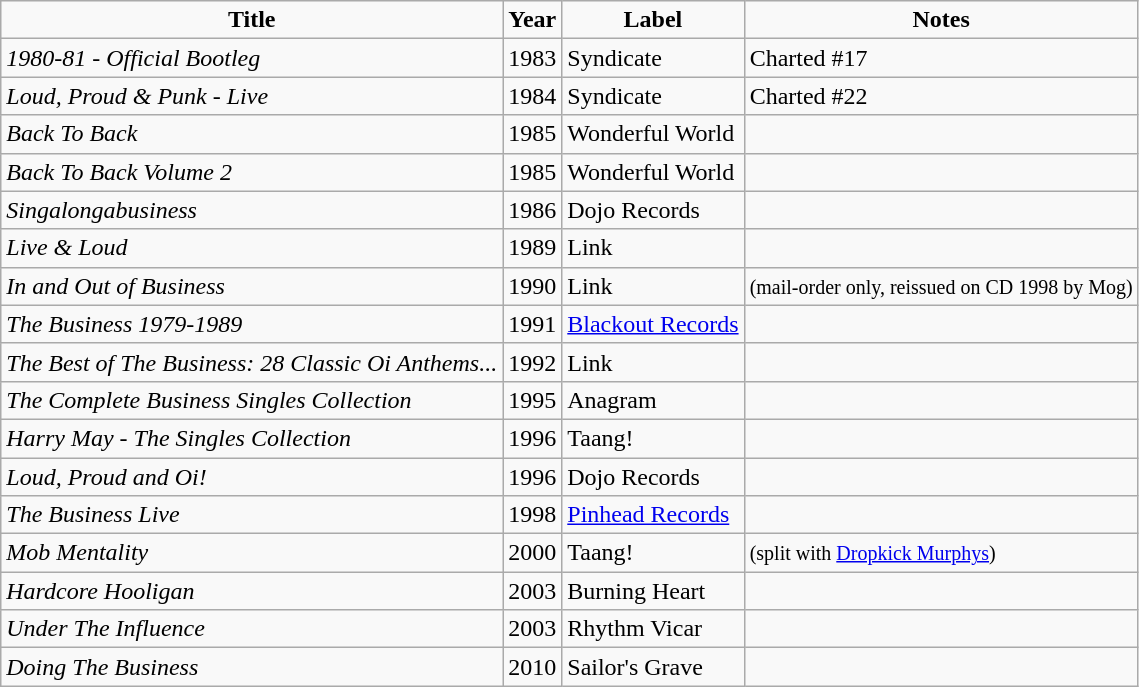<table class="wikitable">
<tr style="text-align:center;">
<td><strong>Title</strong></td>
<td><strong>Year</strong></td>
<td><strong>Label</strong></td>
<td><strong>Notes</strong></td>
</tr>
<tr>
<td><em>1980-81 - Official Bootleg</em></td>
<td>1983</td>
<td>Syndicate</td>
<td>Charted #17</td>
</tr>
<tr>
<td><em>Loud, Proud & Punk - Live</em></td>
<td>1984</td>
<td>Syndicate</td>
<td>Charted #22</td>
</tr>
<tr>
<td><em>Back To Back</em></td>
<td>1985</td>
<td>Wonderful World</td>
<td></td>
</tr>
<tr>
<td><em>Back To Back Volume 2</em></td>
<td>1985</td>
<td>Wonderful World</td>
<td></td>
</tr>
<tr>
<td><em>Singalongabusiness</em></td>
<td>1986</td>
<td>Dojo Records</td>
<td></td>
</tr>
<tr>
<td><em>Live & Loud</em></td>
<td>1989</td>
<td>Link</td>
<td></td>
</tr>
<tr>
<td><em>In and Out of Business</em></td>
<td>1990</td>
<td>Link</td>
<td><small>(mail-order only, reissued on CD 1998 by Mog)</small></td>
</tr>
<tr>
<td><em>The Business 1979-1989</em></td>
<td>1991</td>
<td><a href='#'>Blackout Records</a></td>
<td></td>
</tr>
<tr>
<td><em>The Best of The Business: 28 Classic Oi Anthems...</em></td>
<td>1992</td>
<td>Link</td>
<td></td>
</tr>
<tr>
<td><em>The Complete Business Singles Collection</em></td>
<td>1995</td>
<td>Anagram</td>
<td></td>
</tr>
<tr>
<td><em>Harry May - The Singles Collection</em></td>
<td>1996</td>
<td>Taang!</td>
<td></td>
</tr>
<tr>
<td><em>Loud, Proud and Oi!</em></td>
<td>1996</td>
<td>Dojo Records</td>
<td></td>
</tr>
<tr>
<td><em>The Business Live</em></td>
<td>1998</td>
<td><a href='#'>Pinhead Records</a></td>
<td></td>
</tr>
<tr>
<td><em>Mob Mentality</em></td>
<td>2000</td>
<td>Taang!</td>
<td><small>(split with <a href='#'>Dropkick Murphys</a>)</small></td>
</tr>
<tr>
<td><em>Hardcore Hooligan</em></td>
<td>2003</td>
<td>Burning Heart</td>
<td></td>
</tr>
<tr>
<td><em>Under The Influence</em></td>
<td>2003</td>
<td>Rhythm Vicar</td>
<td></td>
</tr>
<tr>
<td><em>Doing The Business</em></td>
<td>2010</td>
<td>Sailor's Grave</td>
<td></td>
</tr>
</table>
